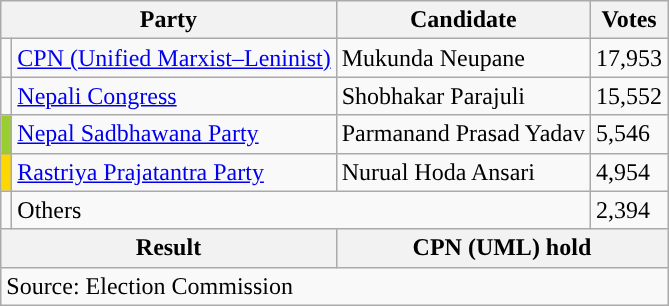<table class="wikitable">
<tr>
<th colspan="2">Party</th>
<th>Candidate</th>
<th>Votes</th>
</tr>
<tr>
<td style="background-color:"></td>
<td><a href='#'>CPN (Unified Marxist–Leninist)</a></td>
<td>Mukunda Neupane</td>
<td>17,953</td>
</tr>
<tr>
<td style="background-color:"></td>
<td><a href='#'>Nepali Congress</a></td>
<td>Shobhakar Parajuli</td>
<td>15,552</td>
</tr>
<tr>
<td style="background-color:yellowgreen"></td>
<td><a href='#'>Nepal Sadbhawana Party</a></td>
<td>Parmanand Prasad Yadav</td>
<td>5,546</td>
</tr>
<tr>
<td style="background-color:gold"></td>
<td><a href='#'>Rastriya Prajatantra Party</a></td>
<td>Nurual Hoda Ansari</td>
<td>4,954</td>
</tr>
<tr>
<td></td>
<td colspan="2">Others</td>
<td>2,394</td>
</tr>
<tr>
<th colspan="2">Result</th>
<th colspan="2">CPN (UML) hold</th>
</tr>
<tr>
<td colspan="4">Source: Election Commission</td>
</tr>
</table>
